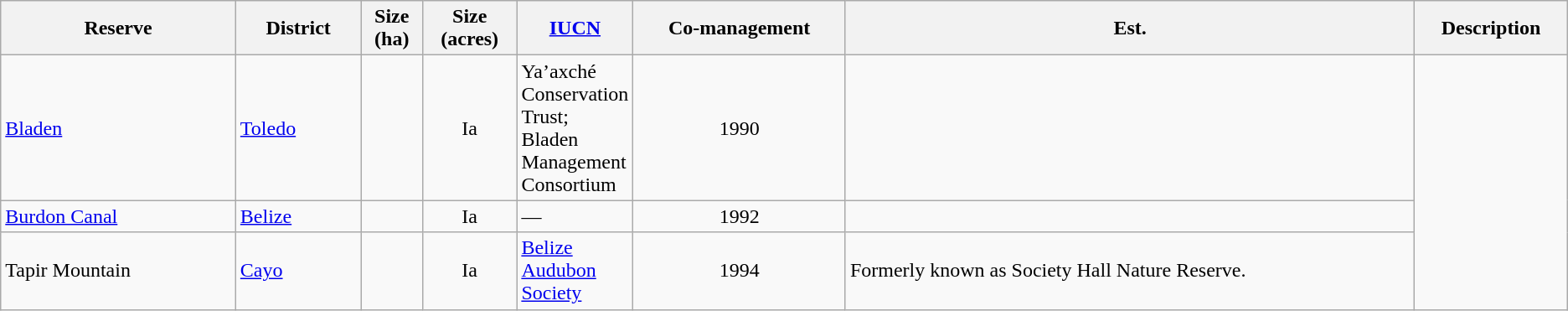<table class="wikitable sortable">
<tr>
<th width="15%">Reserve</th>
<th width="8%">District</th>
<th>Size<br>(ha)</th>
<th>Size<br>(acres)</th>
<th width="4%"><a href='#'>IUCN</a></th>
<th>Co-management</th>
<th>Est.</th>
<th class="unsortable">Description</th>
</tr>
<tr>
<td><a href='#'>Bladen</a></td>
<td><a href='#'>Toledo</a></td>
<td></td>
<td align="center">Ia</td>
<td>Ya’axché Conservation Trust; Bladen Management Consortium</td>
<td align="center">1990</td>
<td></td>
</tr>
<tr>
<td><a href='#'>Burdon Canal</a></td>
<td><a href='#'>Belize</a></td>
<td></td>
<td align="center">Ia</td>
<td>— </td>
<td align="center">1992</td>
<td></td>
</tr>
<tr>
<td>Tapir Mountain</td>
<td><a href='#'>Cayo</a></td>
<td></td>
<td align="center">Ia</td>
<td><a href='#'>Belize Audubon Society</a></td>
<td align="center">1994</td>
<td>Formerly known as Society Hall Nature Reserve.</td>
</tr>
</table>
